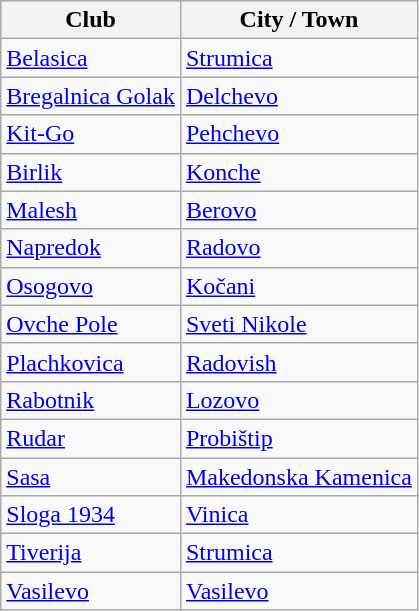<table class="wikitable sortable">
<tr>
<th>Club</th>
<th>City / Town</th>
</tr>
<tr>
<td><a href='#'>Belasica</a></td>
<td><a href='#'>Strumica</a></td>
</tr>
<tr>
<td><a href='#'>Bregalnica Golak</a></td>
<td><a href='#'>Delchevo</a></td>
</tr>
<tr>
<td><a href='#'>Kit-Go</a></td>
<td><a href='#'>Pehchevo</a></td>
</tr>
<tr>
<td><a href='#'>Birlik</a></td>
<td><a href='#'>Konche</a></td>
</tr>
<tr>
<td><a href='#'>Malesh</a></td>
<td><a href='#'>Berovo</a></td>
</tr>
<tr>
<td><a href='#'>Napredok</a></td>
<td><a href='#'>Radovo</a></td>
</tr>
<tr>
<td><a href='#'>Osogovo</a></td>
<td><a href='#'>Kočani</a></td>
</tr>
<tr>
<td><a href='#'>Ovche Pole</a></td>
<td><a href='#'>Sveti Nikole</a></td>
</tr>
<tr>
<td><a href='#'>Plachkovica</a></td>
<td><a href='#'>Radovish</a></td>
</tr>
<tr>
<td><a href='#'>Rabotnik</a></td>
<td><a href='#'>Lozovo</a></td>
</tr>
<tr>
<td><a href='#'>Rudar</a></td>
<td><a href='#'>Probištip</a></td>
</tr>
<tr>
<td><a href='#'>Sasa</a></td>
<td><a href='#'>Makedonska Kamenica</a></td>
</tr>
<tr>
<td><a href='#'>Sloga 1934</a></td>
<td><a href='#'>Vinica</a></td>
</tr>
<tr>
<td><a href='#'>Tiverija</a></td>
<td><a href='#'>Strumica</a></td>
</tr>
<tr>
<td><a href='#'>Vasilevo</a></td>
<td><a href='#'>Vasilevo</a></td>
</tr>
</table>
